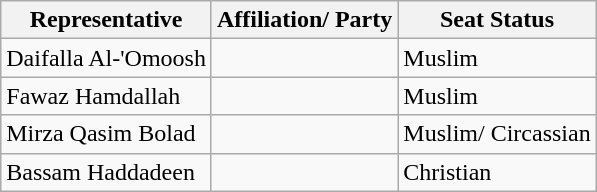<table class="wikitable">
<tr>
<th>Representative</th>
<th>Affiliation/ Party</th>
<th>Seat Status</th>
</tr>
<tr>
<td>Daifalla Al-'Omoosh</td>
<td></td>
<td>Muslim</td>
</tr>
<tr>
<td>Fawaz Hamdallah</td>
<td></td>
<td>Muslim</td>
</tr>
<tr>
<td>Mirza Qasim Bolad</td>
<td></td>
<td>Muslim/ Circassian</td>
</tr>
<tr>
<td>Bassam Haddadeen</td>
<td></td>
<td>Christian</td>
</tr>
</table>
